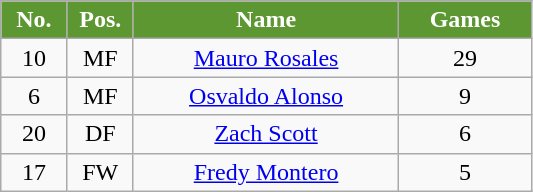<table class="wikitable" style="text-align:center">
<tr>
<th style="background:#5d9731; color:white; text-align:center;" width=10%>No.</th>
<th style="background:#5d9731; color:white; text-align:center;" width=10%>Pos.</th>
<th style="background:#5d9731; color:white; text-align:center;" width=40%>Name</th>
<th style="background:#5d9731; color:white; text-align:center;" width=20%>Games</th>
</tr>
<tr>
<td>10</td>
<td>MF</td>
<td> <a href='#'>Mauro Rosales</a></td>
<td style="text-align:center;">29</td>
</tr>
<tr>
<td>6</td>
<td>MF</td>
<td> <a href='#'>Osvaldo Alonso</a></td>
<td style="text-align:center;">9</td>
</tr>
<tr>
<td>20</td>
<td>DF</td>
<td> <a href='#'>Zach Scott</a></td>
<td style="text-align:center;">6</td>
</tr>
<tr>
<td>17</td>
<td>FW</td>
<td> <a href='#'>Fredy Montero</a></td>
<td style="text-align:center;">5</td>
</tr>
</table>
